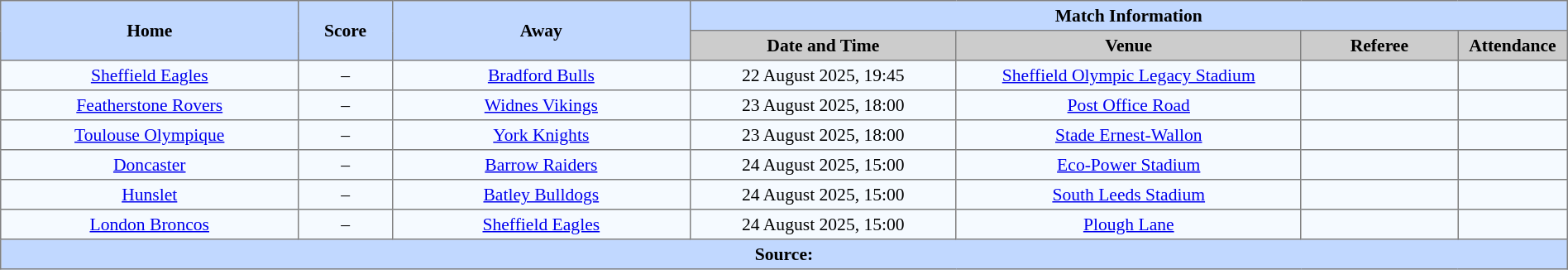<table border=1 style="border-collapse:collapse; font-size:90%; text-align:center;" cellpadding=3 cellspacing=0 width=100%>
<tr bgcolor=#C1D8FF>
<th scope="col" rowspan=2 width=19%>Home</th>
<th scope="col" rowspan=2 width=6%>Score</th>
<th scope="col" rowspan=2 width=19%>Away</th>
<th colspan=4>Match Information</th>
</tr>
<tr bgcolor=#CCCCCC>
<th scope="col" width=17%>Date and Time</th>
<th scope="col" width=22%>Venue</th>
<th scope="col" width=10%>Referee</th>
<th scope="col" width=7%>Attendance</th>
</tr>
<tr bgcolor=#F5FAFF>
<td> <a href='#'>Sheffield Eagles</a></td>
<td>–</td>
<td> <a href='#'>Bradford Bulls</a></td>
<td>22 August 2025, 19:45</td>
<td><a href='#'>Sheffield Olympic Legacy Stadium</a></td>
<td></td>
<td></td>
</tr>
<tr bgcolor=#F5FAFF>
<td> <a href='#'>Featherstone Rovers</a></td>
<td>–</td>
<td> <a href='#'>Widnes Vikings</a></td>
<td>23 August 2025, 18:00</td>
<td><a href='#'>Post Office Road</a></td>
<td></td>
<td></td>
</tr>
<tr bgcolor=#F5FAFF>
<td> <a href='#'>Toulouse Olympique</a></td>
<td>–</td>
<td> <a href='#'>York Knights</a></td>
<td>23 August 2025, 18:00</td>
<td><a href='#'>Stade Ernest-Wallon</a></td>
<td></td>
<td></td>
</tr>
<tr bgcolor=#F5FAFF>
<td> <a href='#'>Doncaster</a></td>
<td>–</td>
<td> <a href='#'>Barrow Raiders</a></td>
<td>24 August 2025, 15:00</td>
<td><a href='#'>Eco-Power Stadium</a></td>
<td></td>
<td></td>
</tr>
<tr bgcolor=#F5FAFF>
<td> <a href='#'>Hunslet</a></td>
<td>–</td>
<td> <a href='#'>Batley Bulldogs</a></td>
<td>24 August 2025, 15:00</td>
<td><a href='#'>South Leeds Stadium</a></td>
<td></td>
<td></td>
</tr>
<tr bgcolor=#F5FAFF>
<td> <a href='#'>London Broncos</a></td>
<td>–</td>
<td> <a href='#'>Sheffield Eagles</a></td>
<td>24 August 2025, 15:00</td>
<td><a href='#'>Plough Lane</a></td>
<td></td>
<td></td>
</tr>
<tr style="background:#c1d8ff;">
<th colspan=7>Source:</th>
</tr>
</table>
